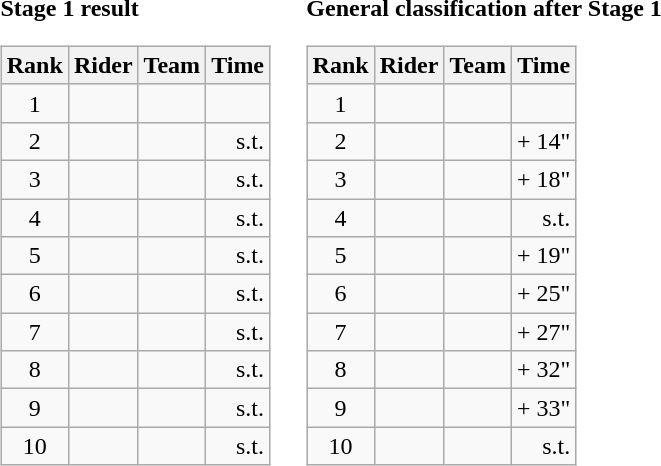<table>
<tr>
<td><strong>Stage 1 result</strong><br><table class="wikitable">
<tr>
<th scope="col">Rank</th>
<th scope="col">Rider</th>
<th scope="col">Team</th>
<th scope="col">Time</th>
</tr>
<tr>
<td style="text-align:center;">1</td>
<td></td>
<td></td>
<td style="text-align:right;"></td>
</tr>
<tr>
<td style="text-align:center;">2</td>
<td></td>
<td></td>
<td style="text-align:right;">s.t.</td>
</tr>
<tr>
<td style="text-align:center;">3</td>
<td></td>
<td></td>
<td style="text-align:right;">s.t.</td>
</tr>
<tr>
<td style="text-align:center;">4</td>
<td></td>
<td></td>
<td style="text-align:right;">s.t.</td>
</tr>
<tr>
<td style="text-align:center;">5</td>
<td></td>
<td></td>
<td style="text-align:right;">s.t.</td>
</tr>
<tr>
<td style="text-align:center;">6</td>
<td></td>
<td></td>
<td style="text-align:right;">s.t.</td>
</tr>
<tr>
<td style="text-align:center;">7</td>
<td></td>
<td></td>
<td style="text-align:right;">s.t.</td>
</tr>
<tr>
<td style="text-align:center;">8</td>
<td></td>
<td></td>
<td style="text-align:right;">s.t.</td>
</tr>
<tr>
<td style="text-align:center;">9</td>
<td></td>
<td></td>
<td style="text-align:right;">s.t.</td>
</tr>
<tr>
<td style="text-align:center;">10</td>
<td></td>
<td></td>
<td style="text-align:right;">s.t.</td>
</tr>
</table>
</td>
<td></td>
<td><strong>General classification after Stage 1</strong><br><table class="wikitable">
<tr>
<th scope="col">Rank</th>
<th scope="col">Rider</th>
<th scope="col">Team</th>
<th scope="col">Time</th>
</tr>
<tr>
<td style="text-align:center;">1</td>
<td></td>
<td></td>
<td style="text-align:right;"></td>
</tr>
<tr>
<td style="text-align:center;">2</td>
<td></td>
<td></td>
<td style="text-align:right;">+ 14"</td>
</tr>
<tr>
<td style="text-align:center;">3</td>
<td></td>
<td></td>
<td style="text-align:right;">+ 18"</td>
</tr>
<tr>
<td style="text-align:center;">4</td>
<td></td>
<td></td>
<td style="text-align:right;">s.t.</td>
</tr>
<tr>
<td style="text-align:center;">5</td>
<td></td>
<td></td>
<td style="text-align:right;">+ 19"</td>
</tr>
<tr>
<td style="text-align:center;">6</td>
<td></td>
<td></td>
<td style="text-align:right;">+ 25"</td>
</tr>
<tr>
<td style="text-align:center;">7</td>
<td></td>
<td></td>
<td style="text-align:right;">+ 27"</td>
</tr>
<tr>
<td style="text-align:center;">8</td>
<td></td>
<td></td>
<td style="text-align:right;">+ 32"</td>
</tr>
<tr>
<td style="text-align:center;">9</td>
<td></td>
<td></td>
<td style="text-align:right;">+ 33"</td>
</tr>
<tr>
<td style="text-align:center;">10</td>
<td></td>
<td></td>
<td style="text-align:right;">s.t.</td>
</tr>
</table>
</td>
</tr>
</table>
